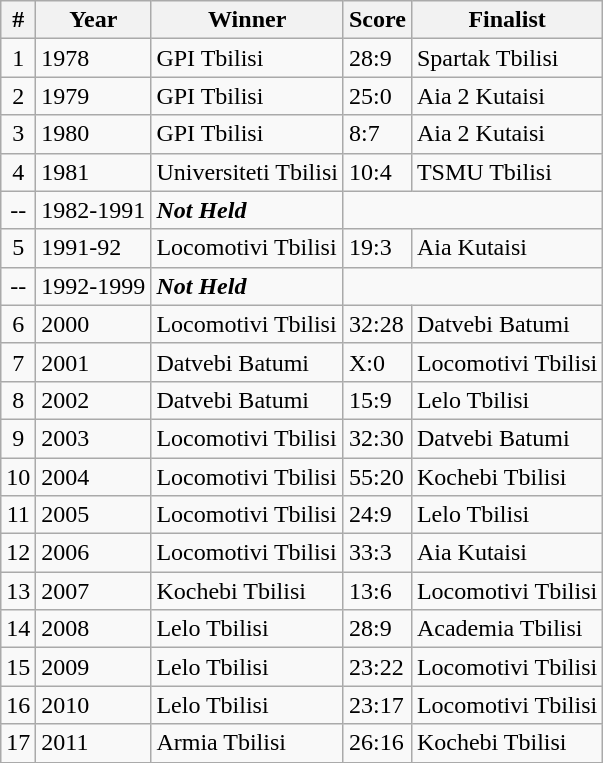<table class=wikitable>
<tr>
<th><strong>#</strong></th>
<th><strong>Year</strong></th>
<th><strong>Winner</strong></th>
<th><strong>Score</strong></th>
<th><strong>Finalist</strong></th>
</tr>
<tr>
<td align=center>1</td>
<td>1978</td>
<td>GPI Tbilisi</td>
<td>28:9</td>
<td>Spartak Tbilisi</td>
</tr>
<tr>
<td align=center>2</td>
<td>1979</td>
<td>GPI Tbilisi</td>
<td>25:0</td>
<td>Aia 2 Kutaisi</td>
</tr>
<tr>
<td align=center>3</td>
<td>1980</td>
<td>GPI Tbilisi</td>
<td>8:7</td>
<td>Aia 2 Kutaisi</td>
</tr>
<tr>
<td align=center>4</td>
<td>1981</td>
<td>Universiteti Tbilisi</td>
<td>10:4</td>
<td>TSMU Tbilisi</td>
</tr>
<tr>
<td align=center>--</td>
<td>1982-1991</td>
<td><strong><em>Not Held</em></strong></td>
</tr>
<tr>
<td align=center>5</td>
<td>1991-92</td>
<td>Locomotivi Tbilisi</td>
<td>19:3</td>
<td>Aia Kutaisi</td>
</tr>
<tr>
<td align=center>--</td>
<td>1992-1999</td>
<td><strong><em>Not Held</em></strong></td>
</tr>
<tr>
<td align=center>6</td>
<td>2000</td>
<td>Locomotivi Tbilisi</td>
<td>32:28</td>
<td>Datvebi Batumi</td>
</tr>
<tr>
<td align=center>7</td>
<td>2001</td>
<td>Datvebi Batumi</td>
<td>X:0</td>
<td>Locomotivi Tbilisi</td>
</tr>
<tr>
<td align=center>8</td>
<td>2002</td>
<td>Datvebi Batumi</td>
<td>15:9</td>
<td>Lelo Tbilisi</td>
</tr>
<tr>
<td align=center>9</td>
<td>2003</td>
<td>Locomotivi Tbilisi</td>
<td>32:30</td>
<td>Datvebi Batumi</td>
</tr>
<tr>
<td align=center>10</td>
<td>2004</td>
<td>Locomotivi Tbilisi</td>
<td>55:20</td>
<td>Kochebi Tbilisi</td>
</tr>
<tr>
<td align=center>11</td>
<td>2005</td>
<td>Locomotivi Tbilisi</td>
<td>24:9</td>
<td>Lelo Tbilisi</td>
</tr>
<tr>
<td align=center>12</td>
<td>2006</td>
<td>Locomotivi Tbilisi</td>
<td>33:3</td>
<td>Aia Kutaisi</td>
</tr>
<tr>
<td align=center>13</td>
<td>2007</td>
<td>Kochebi Tbilisi</td>
<td>13:6</td>
<td>Locomotivi Tbilisi</td>
</tr>
<tr>
<td align=center>14</td>
<td>2008</td>
<td>Lelo Tbilisi</td>
<td>28:9</td>
<td>Academia Tbilisi</td>
</tr>
<tr>
<td align=center>15</td>
<td>2009</td>
<td>Lelo Tbilisi</td>
<td>23:22</td>
<td>Locomotivi Tbilisi</td>
</tr>
<tr>
<td align=center>16</td>
<td>2010</td>
<td>Lelo Tbilisi</td>
<td>23:17</td>
<td>Locomotivi Tbilisi</td>
</tr>
<tr>
<td align=center>17</td>
<td>2011</td>
<td>Armia Tbilisi</td>
<td>26:16</td>
<td>Kochebi Tbilisi</td>
</tr>
<tr>
</tr>
</table>
